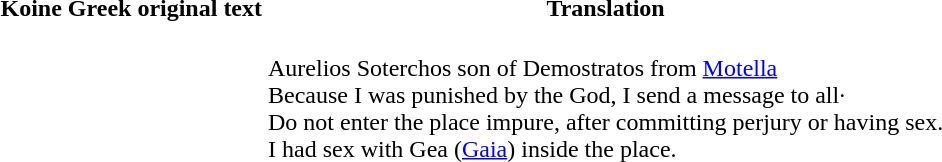<table>
<tr>
<th>Koine Greek original text</th>
<th>Translation</th>
</tr>
<tr style="vertical-align:top; white-space:nowrap;">
<td><br></td>
<td><br>Aurelios Soterchos son of Demostratos 
from <a href='#'>Motella</a><br>
Because I was punished by the God, I send a message to all·<br>
Do not enter the place impure, after committing perjury 
or having sex. <br> I had sex with Gea (<a href='#'>Gaia</a>) inside the place.<br></td>
</tr>
</table>
